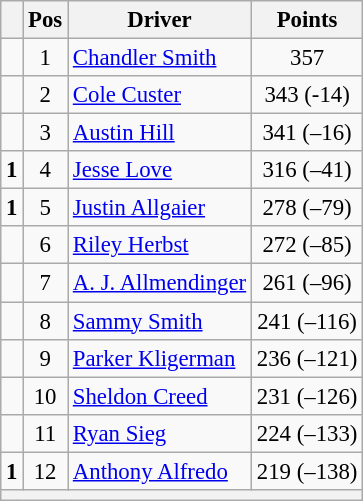<table class="wikitable" style="font-size: 95%;">
<tr>
<th></th>
<th>Pos</th>
<th>Driver</th>
<th>Points</th>
</tr>
<tr>
<td align="left"></td>
<td style="text-align:center;">1</td>
<td><a href='#'>Chandler Smith</a></td>
<td style="text-align:center;">357</td>
</tr>
<tr>
<td align="left"></td>
<td style="text-align:center;">2</td>
<td><a href='#'>Cole Custer</a></td>
<td style="text-align:center;">343 (-14)</td>
</tr>
<tr>
<td align="left"></td>
<td style="text-align:center;">3</td>
<td><a href='#'>Austin Hill</a></td>
<td style="text-align:center;">341 (–16)</td>
</tr>
<tr>
<td align="left"> <strong>1</strong></td>
<td style="text-align:center;">4</td>
<td><a href='#'>Jesse Love</a></td>
<td style="text-align:center;">316 (–41)</td>
</tr>
<tr>
<td align="left"> <strong>1</strong></td>
<td style="text-align:center;">5</td>
<td><a href='#'>Justin Allgaier</a></td>
<td style="text-align:center;">278 (–79)</td>
</tr>
<tr>
<td align="left"></td>
<td style="text-align:center;">6</td>
<td><a href='#'>Riley Herbst</a></td>
<td style="text-align:center;">272 (–85)</td>
</tr>
<tr>
<td align="left"></td>
<td style="text-align:center;">7</td>
<td><a href='#'>A. J. Allmendinger</a></td>
<td style="text-align:center;">261 (–96)</td>
</tr>
<tr>
<td align="left"></td>
<td style="text-align:center;">8</td>
<td><a href='#'>Sammy Smith</a></td>
<td style="text-align:center;">241 (–116)</td>
</tr>
<tr>
<td align="left"></td>
<td style="text-align:center;">9</td>
<td><a href='#'>Parker Kligerman</a></td>
<td style="text-align:center;">236 (–121)</td>
</tr>
<tr>
<td align="left"></td>
<td style="text-align:center;">10</td>
<td><a href='#'>Sheldon Creed</a></td>
<td style="text-align:center;">231 (–126)</td>
</tr>
<tr>
<td align="left"></td>
<td style="text-align:center;">11</td>
<td><a href='#'>Ryan Sieg</a></td>
<td style="text-align:center;">224 (–133)</td>
</tr>
<tr>
<td align="left"> <strong>1</strong></td>
<td style="text-align:center;">12</td>
<td><a href='#'>Anthony Alfredo</a></td>
<td style="text-align:center;">219 (–138)</td>
</tr>
<tr class="sortbottom">
<th colspan="9"></th>
</tr>
</table>
